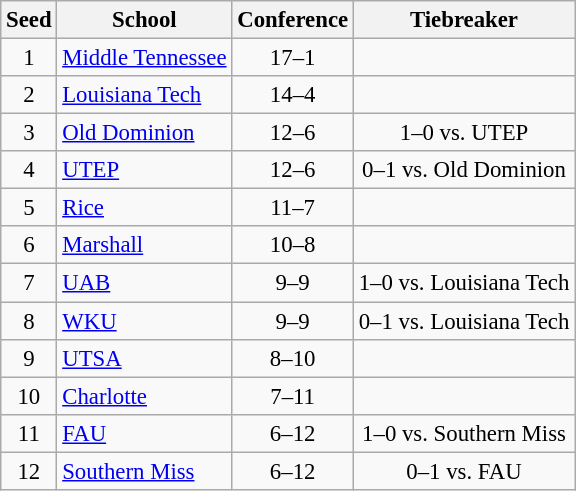<table class="wikitable" style="white-space:nowrap; font-size:95%; text-align:center">
<tr>
<th>Seed</th>
<th>School</th>
<th>Conference</th>
<th>Tiebreaker</th>
</tr>
<tr>
<td>1</td>
<td align=left><a href='#'>Middle Tennessee</a></td>
<td>17–1</td>
<td></td>
</tr>
<tr>
<td>2</td>
<td align=left><a href='#'>Louisiana Tech</a></td>
<td>14–4</td>
<td></td>
</tr>
<tr>
<td>3</td>
<td align=left><a href='#'>Old Dominion</a></td>
<td>12–6</td>
<td>1–0 vs. UTEP</td>
</tr>
<tr>
<td>4</td>
<td align=left><a href='#'>UTEP</a></td>
<td>12–6</td>
<td>0–1 vs. Old Dominion</td>
</tr>
<tr>
<td>5</td>
<td align=left><a href='#'>Rice</a></td>
<td>11–7</td>
<td></td>
</tr>
<tr>
<td>6</td>
<td align=left><a href='#'>Marshall</a></td>
<td>10–8</td>
<td></td>
</tr>
<tr>
<td>7</td>
<td align=left><a href='#'>UAB</a></td>
<td>9–9</td>
<td>1–0 vs. Louisiana Tech</td>
</tr>
<tr>
<td>8</td>
<td align=left><a href='#'>WKU</a></td>
<td>9–9</td>
<td>0–1 vs. Louisiana Tech</td>
</tr>
<tr>
<td>9</td>
<td align=left><a href='#'>UTSA</a></td>
<td>8–10</td>
<td></td>
</tr>
<tr>
<td>10</td>
<td align=left><a href='#'>Charlotte</a></td>
<td>7–11</td>
<td></td>
</tr>
<tr>
<td>11</td>
<td align=left><a href='#'>FAU</a></td>
<td>6–12</td>
<td>1–0 vs. Southern Miss</td>
</tr>
<tr>
<td>12</td>
<td align=left><a href='#'>Southern Miss</a></td>
<td>6–12</td>
<td>0–1 vs. FAU</td>
</tr>
</table>
